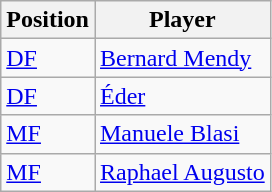<table class="wikitable sortable">
<tr>
<th>Position</th>
<th>Player</th>
</tr>
<tr>
<td><a href='#'>DF</a></td>
<td> <a href='#'>Bernard Mendy</a></td>
</tr>
<tr>
<td><a href='#'>DF</a></td>
<td> <a href='#'>Éder</a></td>
</tr>
<tr>
<td><a href='#'>MF</a></td>
<td> <a href='#'>Manuele Blasi</a></td>
</tr>
<tr>
<td><a href='#'>MF</a></td>
<td> <a href='#'>Raphael Augusto</a></td>
</tr>
</table>
